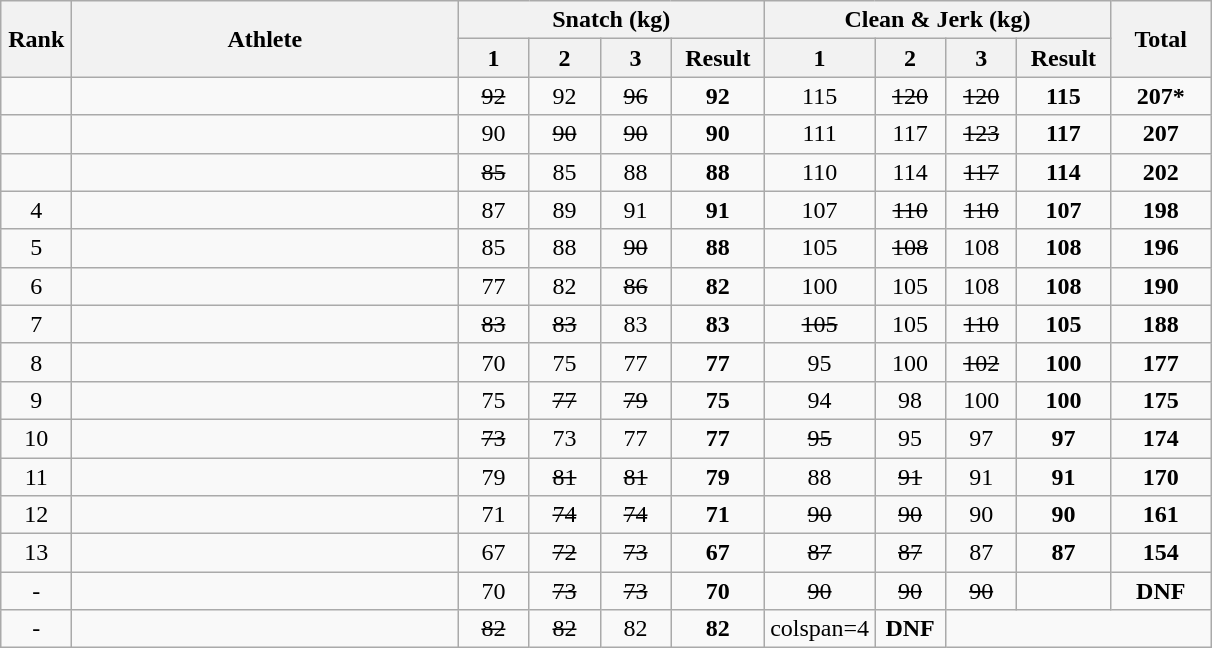<table class = "wikitable" style="text-align:center;">
<tr>
<th rowspan=2 width=40>Rank</th>
<th rowspan=2 width=250>Athlete</th>
<th colspan=4>Snatch (kg)</th>
<th colspan=4>Clean & Jerk (kg)</th>
<th rowspan=2 width=60>Total</th>
</tr>
<tr>
<th width=40>1</th>
<th width=40>2</th>
<th width=40>3</th>
<th width=55>Result</th>
<th width=40>1</th>
<th width=40>2</th>
<th width=40>3</th>
<th width=55>Result</th>
</tr>
<tr>
<td></td>
<td align=left></td>
<td><s>92</s></td>
<td>92</td>
<td><s>96</s></td>
<td><strong>92</strong></td>
<td>115</td>
<td><s>120</s></td>
<td><s>120</s></td>
<td><strong>115</strong></td>
<td><strong>207*</strong></td>
</tr>
<tr>
<td></td>
<td align=left></td>
<td>90</td>
<td><s>90</s></td>
<td><s>90</s></td>
<td><strong>90</strong></td>
<td>111</td>
<td>117</td>
<td><s>123</s></td>
<td><strong>117</strong></td>
<td><strong>207</strong></td>
</tr>
<tr>
<td></td>
<td align=left></td>
<td><s>85</s></td>
<td>85</td>
<td>88</td>
<td><strong>88</strong></td>
<td>110</td>
<td>114</td>
<td><s>117</s></td>
<td><strong>114</strong></td>
<td><strong>202</strong></td>
</tr>
<tr>
<td>4</td>
<td align=left></td>
<td>87</td>
<td>89</td>
<td>91</td>
<td><strong>91</strong></td>
<td>107</td>
<td><s>110</s></td>
<td><s>110</s></td>
<td><strong>107</strong></td>
<td><strong>198</strong></td>
</tr>
<tr>
<td>5</td>
<td align=left></td>
<td>85</td>
<td>88</td>
<td><s>90</s></td>
<td><strong>88</strong></td>
<td>105</td>
<td><s>108</s></td>
<td>108</td>
<td><strong>108</strong></td>
<td><strong>196</strong></td>
</tr>
<tr>
<td>6</td>
<td align=left></td>
<td>77</td>
<td>82</td>
<td><s>86</s></td>
<td><strong>82</strong></td>
<td>100</td>
<td>105</td>
<td>108</td>
<td><strong>108</strong></td>
<td><strong>190</strong></td>
</tr>
<tr>
<td>7</td>
<td align=left></td>
<td><s>83</s></td>
<td><s>83</s></td>
<td>83</td>
<td><strong>83</strong></td>
<td><s>105</s></td>
<td>105</td>
<td><s>110</s></td>
<td><strong>105</strong></td>
<td><strong>188</strong></td>
</tr>
<tr>
<td>8</td>
<td align=left></td>
<td>70</td>
<td>75</td>
<td>77</td>
<td><strong>77</strong></td>
<td>95</td>
<td>100</td>
<td><s>102</s></td>
<td><strong>100</strong></td>
<td><strong>177</strong></td>
</tr>
<tr>
<td>9</td>
<td align=left></td>
<td>75</td>
<td><s>77</s></td>
<td><s>79</s></td>
<td><strong>75</strong></td>
<td>94</td>
<td>98</td>
<td>100</td>
<td><strong>100</strong></td>
<td><strong>175</strong></td>
</tr>
<tr>
<td>10</td>
<td align=left></td>
<td><s>73</s></td>
<td>73</td>
<td>77</td>
<td><strong>77</strong></td>
<td><s>95</s></td>
<td>95</td>
<td>97</td>
<td><strong>97</strong></td>
<td><strong>174</strong></td>
</tr>
<tr>
<td>11</td>
<td align=left></td>
<td>79</td>
<td><s>81</s></td>
<td><s>81</s></td>
<td><strong>79</strong></td>
<td>88</td>
<td><s>91</s></td>
<td>91</td>
<td><strong>91</strong></td>
<td><strong>170</strong></td>
</tr>
<tr>
<td>12</td>
<td align=left></td>
<td>71</td>
<td><s>74</s></td>
<td><s>74</s></td>
<td><strong>71</strong></td>
<td><s>90</s></td>
<td><s>90</s></td>
<td>90</td>
<td><strong>90</strong></td>
<td><strong>161</strong></td>
</tr>
<tr>
<td>13</td>
<td align=left></td>
<td>67</td>
<td><s>72</s></td>
<td><s>73</s></td>
<td><strong>67</strong></td>
<td><s>87</s></td>
<td><s>87</s></td>
<td>87</td>
<td><strong>87</strong></td>
<td><strong>154</strong></td>
</tr>
<tr>
<td>-</td>
<td align=left></td>
<td>70</td>
<td><s>73</s></td>
<td><s>73</s></td>
<td><strong>70</strong></td>
<td><s>90</s></td>
<td><s>90</s></td>
<td><s>90</s></td>
<td></td>
<td><strong>DNF</strong></td>
</tr>
<tr>
<td>-</td>
<td align=left></td>
<td><s>82</s></td>
<td><s>82</s></td>
<td>82</td>
<td><strong>82</strong></td>
<td>colspan=4 </td>
<td><strong>DNF</strong></td>
</tr>
</table>
